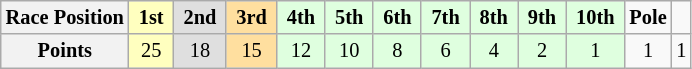<table class="wikitable" style="font-size:85%; text-align:center">
<tr>
<th>Race Position</th>
<td style="background:#ffffbf;"> <strong>1st</strong> </td>
<td style="background:#dfdfdf;"> <strong>2nd</strong> </td>
<td style="background:#ffdf9f;"> <strong>3rd</strong> </td>
<td style="background:#dfffdf;"> <strong>4th</strong> </td>
<td style="background:#dfffdf;"> <strong>5th</strong> </td>
<td style="background:#dfffdf;"> <strong>6th</strong> </td>
<td style="background:#dfffdf;"> <strong>7th</strong> </td>
<td style="background:#dfffdf;"> <strong>8th</strong> </td>
<td style="background:#dfffdf;"> <strong>9th</strong> </td>
<td style="background:#dfffdf;"> <strong>10th</strong> </td>
<td><strong>Pole</strong></td>
<td><strong></strong></td>
</tr>
<tr>
<th>Points</th>
<td style="background:#ffffbf;">25</td>
<td style="background:#dfdfdf;">18</td>
<td style="background:#ffdf9f;">15</td>
<td style="background:#dfffdf;">12</td>
<td style="background:#dfffdf;">10</td>
<td style="background:#dfffdf;">8</td>
<td style="background:#dfffdf;">6</td>
<td style="background:#dfffdf;">4</td>
<td style="background:#dfffdf;">2</td>
<td style="background:#dfffdf;">1</td>
<td>1</td>
<td>1</td>
</tr>
</table>
